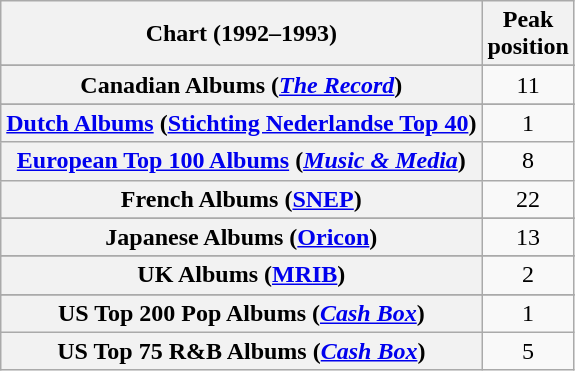<table class="wikitable sortable plainrowheaders" style="text-align:center">
<tr>
<th scope="col">Chart (1992–1993)</th>
<th scope="col">Peak<br>position</th>
</tr>
<tr>
</tr>
<tr>
</tr>
<tr>
</tr>
<tr>
<th scope="row">Canadian Albums (<em><a href='#'>The Record</a></em>)</th>
<td>11</td>
</tr>
<tr>
</tr>
<tr>
<th scope="row"><a href='#'>Dutch Albums</a> (<a href='#'>Stichting Nederlandse Top 40</a>)</th>
<td>1</td>
</tr>
<tr>
<th scope="row"><a href='#'>European Top 100 Albums</a> (<em><a href='#'>Music & Media</a></em>)</th>
<td>8</td>
</tr>
<tr>
<th scope="row">French Albums (<a href='#'>SNEP</a>)</th>
<td>22</td>
</tr>
<tr>
</tr>
<tr>
<th scope="row">Japanese Albums (<a href='#'>Oricon</a>)</th>
<td>13</td>
</tr>
<tr>
</tr>
<tr>
</tr>
<tr>
</tr>
<tr>
</tr>
<tr>
</tr>
<tr>
<th scope="row">UK Albums (<a href='#'>MRIB</a>)</th>
<td>2</td>
</tr>
<tr>
</tr>
<tr>
</tr>
<tr>
<th scope="row">US Top 200 Pop Albums (<em><a href='#'>Cash Box</a></em>)</th>
<td>1</td>
</tr>
<tr>
<th scope="row">US Top 75 R&B Albums (<em><a href='#'>Cash Box</a></em>)</th>
<td>5</td>
</tr>
</table>
